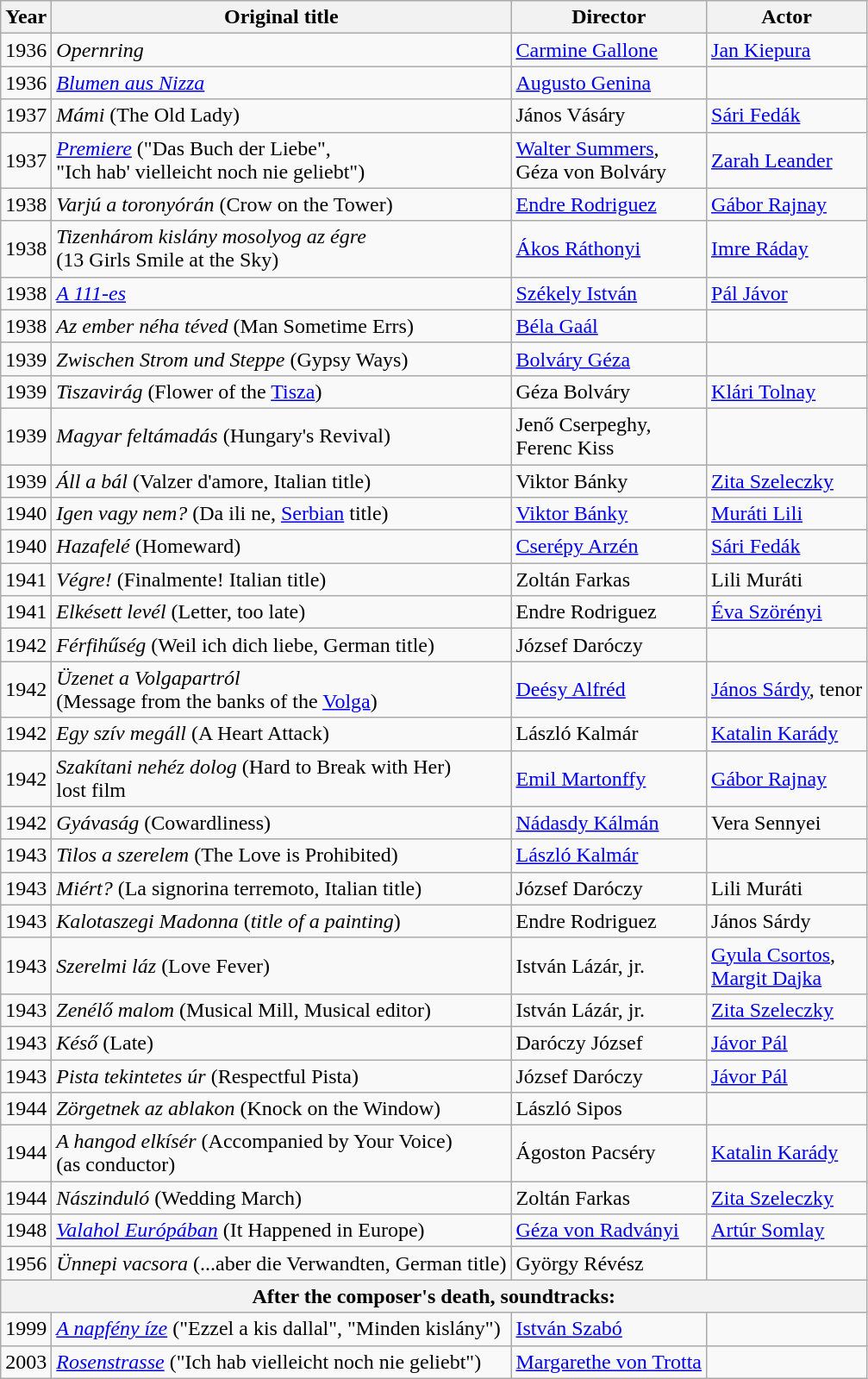<table class="wikitable">
<tr>
<th>Year</th>
<th>Original title</th>
<th>Director</th>
<th>Actor</th>
</tr>
<tr>
<td>1936</td>
<td><em>Opernring</em></td>
<td><a href='#'>Carmine Gallone</a></td>
<td><a href='#'>Jan Kiepura</a></td>
</tr>
<tr>
<td>1936</td>
<td><em><a href='#'>Blumen aus Nizza</a></em> </td>
<td><a href='#'>Augusto Genina</a></td>
<td></td>
</tr>
<tr>
<td>1937</td>
<td><em>Mámi</em> (The Old Lady)</td>
<td>János Vásáry</td>
<td><a href='#'>Sári Fedák</a></td>
</tr>
<tr>
<td>1937</td>
<td><em><a href='#'>Premiere</a></em> ("Das Buch der Liebe",<br>"Ich hab' vielleicht noch nie geliebt")</td>
<td><a href='#'>Walter Summers</a>,<br>Géza von Bolváry</td>
<td><a href='#'>Zarah Leander</a></td>
</tr>
<tr>
<td>1938</td>
<td><em>Varjú a toronyórán</em> (Crow on the Tower)</td>
<td><a href='#'>Endre Rodriguez</a></td>
<td><a href='#'>Gábor Rajnay</a></td>
</tr>
<tr>
<td>1938</td>
<td><em>Tizenhárom kislány mosolyog az égre</em> <br>(13 Girls Smile at the Sky)</td>
<td><a href='#'>Ákos Ráthonyi</a></td>
<td><a href='#'>Imre Ráday</a></td>
</tr>
<tr>
<td>1938</td>
<td><em><a href='#'>A 111-es</a></em></td>
<td><a href='#'>Székely István</a></td>
<td><a href='#'>Pál Jávor</a></td>
</tr>
<tr>
<td>1938</td>
<td><em>Az ember néha téved</em> (Man Sometime Errs)</td>
<td><a href='#'>Béla Gaál</a></td>
<td></td>
</tr>
<tr>
<td>1939</td>
<td><em>Zwischen Strom und Steppe</em> (Gypsy Ways)</td>
<td><a href='#'>Bolváry Géza</a></td>
<td></td>
</tr>
<tr>
<td>1939</td>
<td><em>Tiszavirág</em> (Flower of the <a href='#'>Tisza</a>)</td>
<td>Géza Bolváry</td>
<td><a href='#'>Klári Tolnay</a></td>
</tr>
<tr>
<td>1939</td>
<td><em>Magyar feltámadás</em> (Hungary's Revival)</td>
<td>Jenő Cserpeghy,<br>Ferenc Kiss</td>
<td></td>
</tr>
<tr>
<td>1939</td>
<td><em>Áll a bál</em> (Valzer d'amore, Italian title)</td>
<td>Viktor Bánky</td>
<td><a href='#'>Zita Szeleczky</a></td>
</tr>
<tr>
<td>1940</td>
<td><em>Igen vagy nem?</em> (Da ili ne, <a href='#'>Serbian</a> title)</td>
<td><a href='#'>Viktor Bánky</a></td>
<td><a href='#'>Muráti Lili</a></td>
</tr>
<tr>
<td>1940</td>
<td><em>Hazafelé</em> (Homeward)</td>
<td><a href='#'>Cserépy Arzén</a></td>
<td><a href='#'>Sári Fedák</a></td>
</tr>
<tr>
<td>1941</td>
<td><em>Végre!</em> (Finalmente! Italian title)</td>
<td>Zoltán Farkas</td>
<td>Lili Muráti</td>
</tr>
<tr>
<td>1941</td>
<td><em>Elkésett levél</em> (Letter, too late)</td>
<td>Endre Rodriguez</td>
<td><a href='#'>Éva Szörényi</a></td>
</tr>
<tr>
<td>1942</td>
<td><em>Férfihűség</em> (Weil ich dich liebe, German title)</td>
<td>József Daróczy</td>
<td></td>
</tr>
<tr>
<td>1942</td>
<td><em>Üzenet a Volgapartról</em> <br>(Message from the banks of the <a href='#'>Volga</a>)</td>
<td><a href='#'>Deésy Alfréd</a></td>
<td><a href='#'>János Sárdy</a>, tenor</td>
</tr>
<tr>
<td>1942</td>
<td><em>Egy szív megáll</em> (A Heart Attack)</td>
<td>László Kalmár</td>
<td><a href='#'>Katalin Karády</a></td>
</tr>
<tr>
<td>1942</td>
<td><em>Szakítani nehéz dolog</em> (Hard to Break with Her)<br>lost film</td>
<td><a href='#'>Emil Martonffy</a></td>
<td><a href='#'>Gábor Rajnay</a></td>
</tr>
<tr>
<td>1942</td>
<td><em>Gyávaság</em> (Cowardliness)</td>
<td><a href='#'>Nádasdy Kálmán</a></td>
<td>Vera Sennyei</td>
</tr>
<tr>
<td>1943</td>
<td><em>Tilos a szerelem</em> (The Love is Prohibited)</td>
<td><a href='#'>László Kalmár</a></td>
<td></td>
</tr>
<tr>
<td>1943</td>
<td><em>Miért?</em> (La signorina terremoto, Italian title)</td>
<td>József Daróczy</td>
<td>Lili Muráti</td>
</tr>
<tr>
<td>1943</td>
<td><em>Kalotaszegi Madonna</em> (<em>title of a painting</em>)</td>
<td>Endre Rodriguez</td>
<td>János Sárdy</td>
</tr>
<tr>
<td>1943</td>
<td><em>Szerelmi láz</em> (Love Fever)</td>
<td>István Lázár, jr.</td>
<td><a href='#'>Gyula Csortos</a>,<br> <a href='#'>Margit Dajka</a></td>
</tr>
<tr>
<td>1943</td>
<td><em>Zenélő malom</em> (Musical Mill, Musical editor)</td>
<td>István Lázár, jr.</td>
<td><a href='#'>Zita Szeleczky</a></td>
</tr>
<tr>
<td>1943</td>
<td><em>Késő</em> (Late)</td>
<td>Daróczy József</td>
<td><a href='#'>Jávor Pál</a></td>
</tr>
<tr>
<td>1943</td>
<td><em>Pista tekintetes úr</em> (Respectful Pista)</td>
<td>József Daróczy</td>
<td><a href='#'>Jávor Pál</a></td>
</tr>
<tr>
<td>1944</td>
<td><em>Zörgetnek az ablakon</em> (Knock on the Window)</td>
<td>László Sipos</td>
<td></td>
</tr>
<tr>
<td>1944</td>
<td><em>A hangod elkísér</em> (Accompanied by Your Voice)<br>(as conductor)</td>
<td>Ágoston Pacséry</td>
<td><a href='#'>Katalin Karády</a></td>
</tr>
<tr>
<td>1944</td>
<td><em>Nászinduló</em> (Wedding March)</td>
<td>Zoltán Farkas</td>
<td><a href='#'>Zita Szeleczky</a></td>
</tr>
<tr>
<td>1948</td>
<td><em><a href='#'>Valahol Európában</a></em> (It Happened in Europe)</td>
<td><a href='#'>Géza von Radványi</a></td>
<td><a href='#'>Artúr Somlay</a></td>
</tr>
<tr>
<td>1956</td>
<td><em>Ünnepi vacsora</em> (...aber die Verwandten, German title)</td>
<td>György Révész</td>
<td></td>
</tr>
<tr>
<th colspan="4">After the composer's death, soundtracks:</th>
</tr>
<tr>
<td>1999</td>
<td><em><a href='#'>A napfény íze</a></em> ("Ezzel a kis dallal", "Minden kislány")</td>
<td><a href='#'>István Szabó</a></td>
<td></td>
</tr>
<tr>
<td>2003</td>
<td><em><a href='#'>Rosenstrasse</a></em> ("Ich hab vielleicht noch nie geliebt")</td>
<td><a href='#'>Margarethe von Trotta</a></td>
<td></td>
</tr>
</table>
